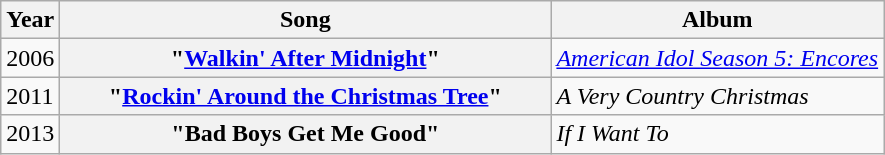<table class="wikitable plainrowheaders">
<tr>
<th>Year</th>
<th style="width:20em;">Song</th>
<th>Album</th>
</tr>
<tr>
<td>2006</td>
<th scope="row">"<a href='#'>Walkin' After Midnight</a>"</th>
<td><em><a href='#'>American Idol Season 5: Encores</a></em></td>
</tr>
<tr>
<td>2011</td>
<th scope="row">"<a href='#'>Rockin' Around the Christmas Tree</a>"</th>
<td><em>A Very Country Christmas</em></td>
</tr>
<tr>
<td>2013</td>
<th scope="row">"Bad Boys Get Me Good"<br></th>
<td><em>If I Want To</em></td>
</tr>
</table>
